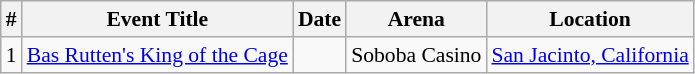<table class="sortable wikitable succession-box" style="font-size:90%;">
<tr>
<th scope="col">#</th>
<th scope="col">Event Title</th>
<th scope="col">Date</th>
<th scope="col">Arena</th>
<th scope="col">Location</th>
</tr>
<tr>
<td align=center>1</td>
<td><a href='#'>Bas Rutten's King of the Cage</a></td>
<td></td>
<td>Soboba Casino</td>
<td><a href='#'>San Jacinto, California</a></td>
</tr>
</table>
